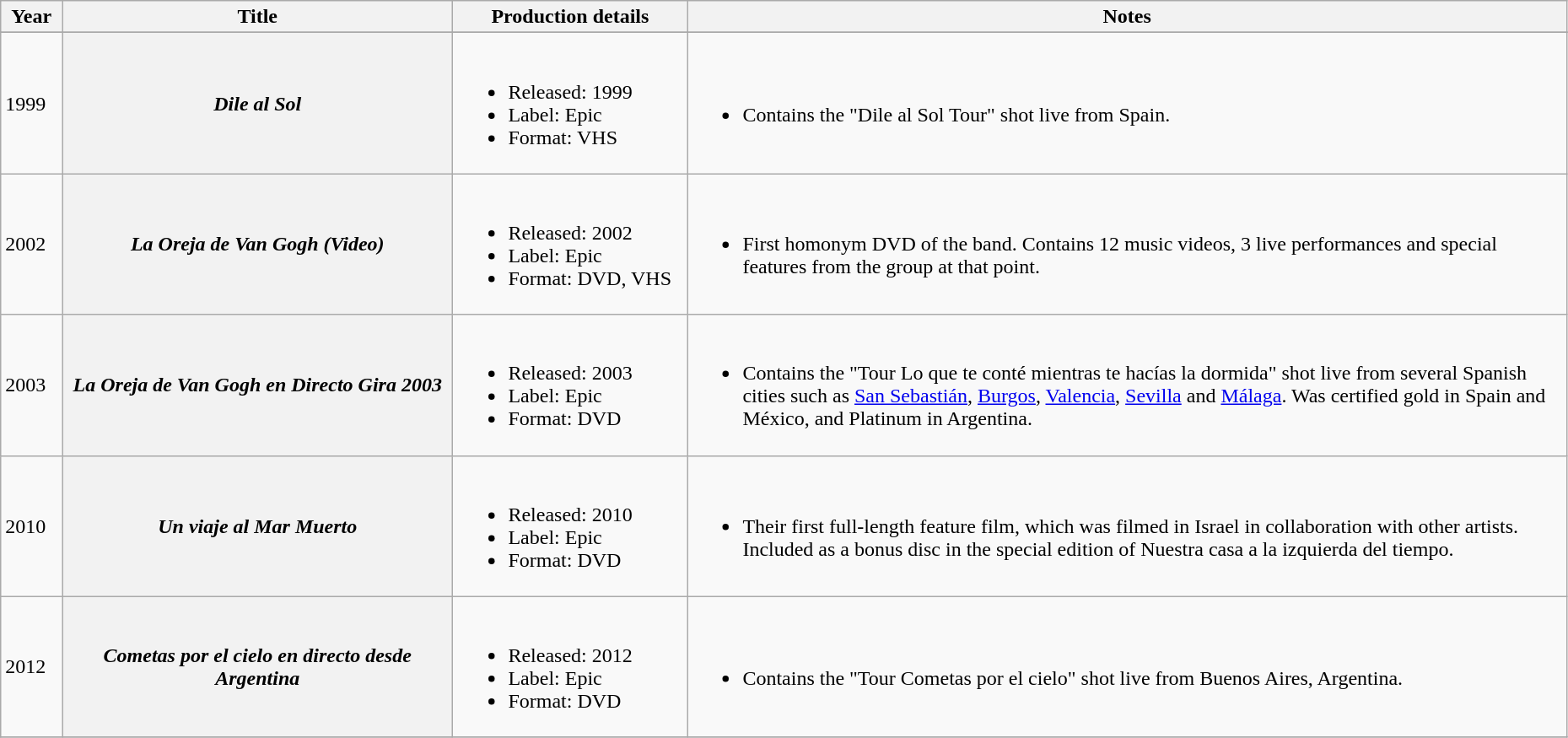<table class="wikitable plainrowheaders" width=98%>
<tr>
<th scope="col" width=3%>Year</th>
<th scope="col" width=20%>Title</th>
<th scope="col" width=12%>Production details</th>
<th scope="col" width=45%>Notes</th>
</tr>
<tr>
</tr>
<tr>
<td>1999</td>
<th scope="row"><em>Dile al Sol</em></th>
<td><br><ul><li>Released: 1999</li><li>Label: Epic</li><li>Format: VHS</li></ul></td>
<td><br><ul><li>Contains the "Dile al Sol Tour" shot live from Spain.</li></ul></td>
</tr>
<tr>
<td>2002</td>
<th scope="row"><em>La Oreja de Van Gogh (Video)</em></th>
<td><br><ul><li>Released: 2002</li><li>Label: Epic</li><li>Format: DVD, VHS</li></ul></td>
<td><br><ul><li>First homonym DVD of the band. Contains 12 music videos, 3 live performances and special features from the group at that point.</li></ul></td>
</tr>
<tr>
<td>2003</td>
<th scope="row"><em>La Oreja de Van Gogh en Directo Gira 2003</em></th>
<td><br><ul><li>Released: 2003</li><li>Label: Epic</li><li>Format: DVD</li></ul></td>
<td><br><ul><li>Contains the "Tour Lo que te conté mientras te hacías la dormida" shot live from several Spanish cities such as <a href='#'>San Sebastián</a>, <a href='#'>Burgos</a>, <a href='#'>Valencia</a>, <a href='#'>Sevilla</a> and <a href='#'>Málaga</a>. Was certified gold in Spain and México, and Platinum in Argentina.</li></ul></td>
</tr>
<tr>
<td>2010</td>
<th scope="row"><em>Un viaje al Mar Muerto</em></th>
<td><br><ul><li>Released: 2010</li><li>Label: Epic</li><li>Format: DVD</li></ul></td>
<td><br><ul><li>Their first full-length feature film, which was filmed in Israel in collaboration with other artists. Included as a bonus disc in the special edition of Nuestra casa a la izquierda del tiempo.</li></ul></td>
</tr>
<tr>
<td>2012</td>
<th scope="row"><em>Cometas por el cielo en directo desde Argentina</em></th>
<td><br><ul><li>Released: 2012</li><li>Label: Epic</li><li>Format: DVD</li></ul></td>
<td><br><ul><li>Contains the "Tour Cometas por el cielo" shot live from Buenos Aires, Argentina.</li></ul></td>
</tr>
<tr>
</tr>
</table>
